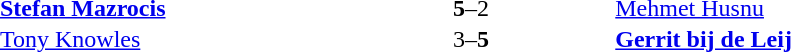<table width="50%" cellspacing="1">
<tr>
<th width=35%></th>
<th width=30%></th>
<th width=35%></th>
</tr>
<tr>
<td> <strong><a href='#'>Stefan Mazrocis</a></strong></td>
<td align="center"><strong>5</strong>–2</td>
<td> <a href='#'>Mehmet Husnu</a></td>
</tr>
<tr>
<td> <a href='#'>Tony Knowles</a></td>
<td align="center">3–<strong>5</strong></td>
<td> <strong><a href='#'>Gerrit bij de Leij</a></strong></td>
</tr>
</table>
